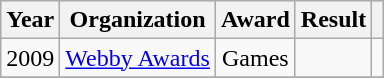<table class="wikitable sortable plainrowheaders">
<tr>
<th scope="col">Year</th>
<th scope="col">Organization</th>
<th scope="col">Award</th>
<th scope="col">Result</th>
<th class="unsortable"></th>
</tr>
<tr>
<td align="center">2009</td>
<td align="center"><a href='#'>Webby Awards</a></td>
<td align="center">Games</td>
<td></td>
<td align="center"></td>
</tr>
<tr>
</tr>
</table>
